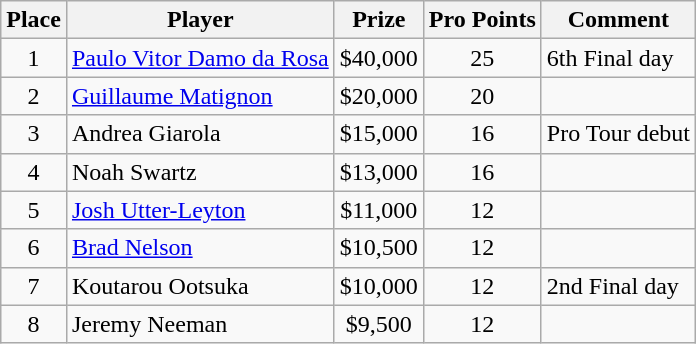<table class="wikitable">
<tr>
<th>Place</th>
<th>Player</th>
<th>Prize</th>
<th>Pro Points</th>
<th>Comment</th>
</tr>
<tr>
<td align=center>1</td>
<td> <a href='#'>Paulo Vitor Damo da Rosa</a></td>
<td align=center>$40,000</td>
<td align=center>25</td>
<td>6th Final day</td>
</tr>
<tr>
<td align=center>2</td>
<td> <a href='#'>Guillaume Matignon</a></td>
<td align=center>$20,000</td>
<td align=center>20</td>
<td></td>
</tr>
<tr>
<td align=center>3</td>
<td> Andrea Giarola</td>
<td align=center>$15,000</td>
<td align=center>16</td>
<td>Pro Tour debut</td>
</tr>
<tr>
<td align=center>4</td>
<td> Noah Swartz</td>
<td align=center>$13,000</td>
<td align=center>16</td>
<td></td>
</tr>
<tr>
<td align=center>5</td>
<td> <a href='#'>Josh Utter-Leyton</a></td>
<td align=center>$11,000</td>
<td align=center>12</td>
<td></td>
</tr>
<tr>
<td align=center>6</td>
<td> <a href='#'>Brad Nelson</a></td>
<td align=center>$10,500</td>
<td align=center>12</td>
<td></td>
</tr>
<tr>
<td align=center>7</td>
<td> Koutarou Ootsuka</td>
<td align=center>$10,000</td>
<td align=center>12</td>
<td>2nd Final day</td>
</tr>
<tr>
<td align=center>8</td>
<td> Jeremy Neeman</td>
<td align=center>$9,500</td>
<td align=center>12</td>
<td></td>
</tr>
</table>
